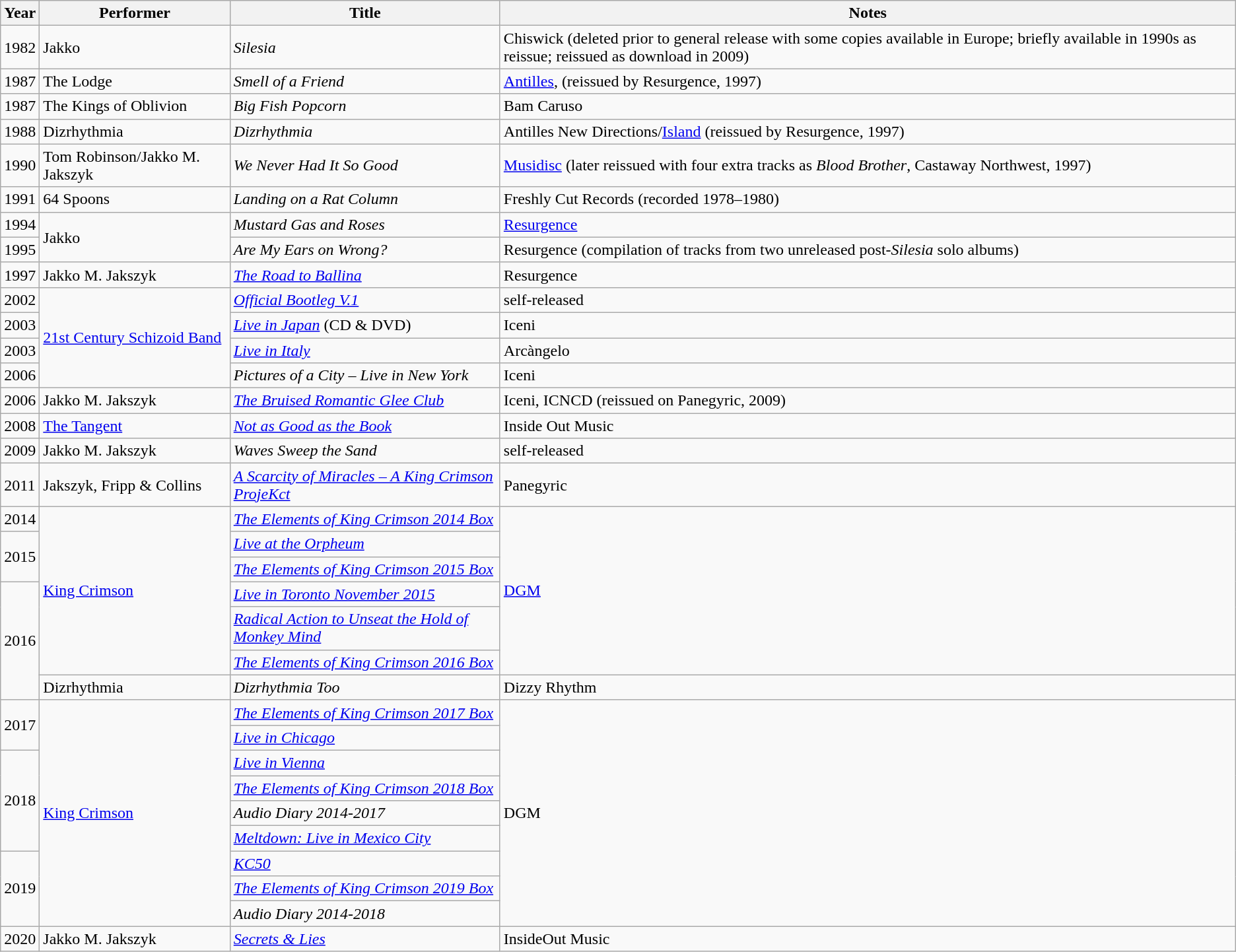<table class="wikitable sortable">
<tr>
<th>Year</th>
<th>Performer</th>
<th>Title</th>
<th>Notes</th>
</tr>
<tr>
<td>1982</td>
<td>Jakko</td>
<td><em>Silesia</em></td>
<td>Chiswick (deleted prior to general release with some copies available in Europe; briefly available in 1990s as reissue; reissued as download in 2009)</td>
</tr>
<tr>
<td>1987</td>
<td>The Lodge</td>
<td><em>Smell of a Friend</em></td>
<td><a href='#'>Antilles</a>, (reissued by Resurgence, 1997)</td>
</tr>
<tr>
<td>1987</td>
<td>The Kings of Oblivion</td>
<td><em>Big Fish Popcorn</em></td>
<td>Bam Caruso</td>
</tr>
<tr>
<td>1988</td>
<td>Dizrhythmia</td>
<td><em>Dizrhythmia</em></td>
<td>Antilles New Directions/<a href='#'>Island</a> (reissued by Resurgence, 1997)</td>
</tr>
<tr>
<td>1990</td>
<td>Tom Robinson/Jakko M. Jakszyk</td>
<td><em>We Never Had It So Good</em></td>
<td><a href='#'>Musidisc</a> (later reissued with four extra tracks as <em>Blood Brother</em>, Castaway Northwest, 1997)</td>
</tr>
<tr>
<td>1991</td>
<td>64 Spoons</td>
<td><em>Landing on a Rat Column</em></td>
<td>Freshly Cut Records (recorded 1978–1980)</td>
</tr>
<tr>
<td>1994</td>
<td rowspan="2">Jakko</td>
<td><em>Mustard Gas and Roses</em></td>
<td><a href='#'>Resurgence</a></td>
</tr>
<tr>
<td>1995</td>
<td><em>Are My Ears on Wrong?</em></td>
<td>Resurgence (compilation of tracks from two unreleased post-<em>Silesia</em> solo albums)</td>
</tr>
<tr>
<td>1997</td>
<td>Jakko M. Jakszyk</td>
<td><em><a href='#'>The Road to Ballina</a></em></td>
<td>Resurgence</td>
</tr>
<tr>
<td>2002</td>
<td rowspan="4"><a href='#'>21st Century Schizoid Band</a></td>
<td><em><a href='#'>Official Bootleg V.1</a></em></td>
<td>self-released</td>
</tr>
<tr>
<td>2003</td>
<td><em><a href='#'>Live in Japan</a></em> (CD & DVD)</td>
<td>Iceni</td>
</tr>
<tr>
<td>2003</td>
<td><em><a href='#'>Live in Italy</a></em></td>
<td>Arcàngelo</td>
</tr>
<tr>
<td>2006</td>
<td><em>Pictures of a City – Live in New York</em></td>
<td>Iceni</td>
</tr>
<tr>
<td>2006</td>
<td>Jakko M. Jakszyk</td>
<td><em><a href='#'>The Bruised Romantic Glee Club</a></em></td>
<td>Iceni, ICNCD (reissued on Panegyric, 2009)</td>
</tr>
<tr>
<td>2008</td>
<td><a href='#'>The Tangent</a></td>
<td><em><a href='#'>Not as Good as the Book</a></em></td>
<td>Inside Out Music</td>
</tr>
<tr>
<td>2009</td>
<td>Jakko M. Jakszyk</td>
<td><em>Waves Sweep the Sand</em></td>
<td>self-released</td>
</tr>
<tr>
<td>2011</td>
<td>Jakszyk, Fripp & Collins</td>
<td><em><a href='#'>A Scarcity of Miracles – A King Crimson ProjeKct</a></em></td>
<td>Panegyric</td>
</tr>
<tr>
<td>2014</td>
<td rowspan="6"><a href='#'>King Crimson</a></td>
<td><em><a href='#'>The Elements of King Crimson 2014 Box</a></em></td>
<td rowspan="6"><a href='#'>DGM</a></td>
</tr>
<tr>
<td rowspan="2">2015</td>
<td><em><a href='#'>Live at the Orpheum</a></em></td>
</tr>
<tr>
<td><em><a href='#'>The Elements of King Crimson 2015 Box</a></em></td>
</tr>
<tr>
<td rowspan="4">2016</td>
<td><em><a href='#'>Live in Toronto November 2015</a></em></td>
</tr>
<tr>
<td><em><a href='#'>Radical Action to Unseat the Hold of Monkey Mind</a></em></td>
</tr>
<tr>
<td><em><a href='#'>The Elements of King Crimson 2016 Box</a></em></td>
</tr>
<tr>
<td>Dizrhythmia</td>
<td><em>Dizrhythmia Too</em></td>
<td>Dizzy Rhythm</td>
</tr>
<tr>
<td rowspan="2">2017</td>
<td rowspan="9"><a href='#'>King Crimson</a></td>
<td><em><a href='#'>The Elements of King Crimson 2017 Box</a></em></td>
<td rowspan="9">DGM</td>
</tr>
<tr>
<td><em><a href='#'>Live in Chicago</a></em></td>
</tr>
<tr>
<td rowspan="4">2018</td>
<td><em><a href='#'>Live in Vienna</a></em></td>
</tr>
<tr>
<td><em><a href='#'>The Elements of King Crimson 2018 Box</a></em></td>
</tr>
<tr>
<td><em>Audio Diary 2014-2017</em></td>
</tr>
<tr>
<td><em><a href='#'>Meltdown: Live in Mexico City</a></em></td>
</tr>
<tr>
<td rowspan="3">2019</td>
<td><em><a href='#'>KC50</a></em></td>
</tr>
<tr>
<td><em><a href='#'>The Elements of King Crimson 2019 Box</a></em></td>
</tr>
<tr>
<td><em>Audio Diary 2014-2018</em></td>
</tr>
<tr>
<td>2020</td>
<td>Jakko M. Jakszyk</td>
<td><em><a href='#'>Secrets & Lies</a></em></td>
<td>InsideOut Music</td>
</tr>
</table>
